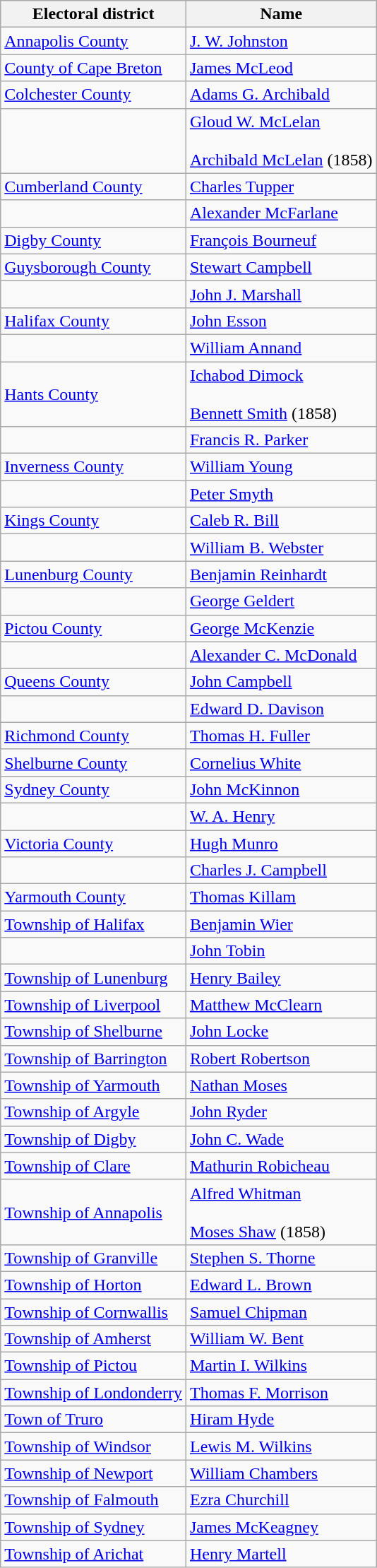<table class="wikitable">
<tr>
<th>Electoral district</th>
<th>Name</th>
</tr>
<tr>
<td><a href='#'>Annapolis County</a></td>
<td><a href='#'>J. W. Johnston</a></td>
</tr>
<tr>
<td><a href='#'>County of Cape Breton</a></td>
<td><a href='#'>James McLeod</a></td>
</tr>
<tr>
<td><a href='#'>Colchester County</a></td>
<td><a href='#'>Adams G. Archibald</a></td>
</tr>
<tr>
<td></td>
<td><a href='#'>Gloud W. McLelan</a><br><br><a href='#'>Archibald McLelan</a> (1858)</td>
</tr>
<tr>
<td><a href='#'>Cumberland County</a></td>
<td><a href='#'>Charles Tupper</a></td>
</tr>
<tr>
<td></td>
<td><a href='#'>Alexander McFarlane</a></td>
</tr>
<tr>
<td><a href='#'>Digby County</a></td>
<td><a href='#'>François Bourneuf</a></td>
</tr>
<tr>
<td><a href='#'>Guysborough County</a></td>
<td><a href='#'>Stewart Campbell</a></td>
</tr>
<tr>
<td></td>
<td><a href='#'>John J. Marshall</a></td>
</tr>
<tr>
<td><a href='#'>Halifax County</a></td>
<td><a href='#'>John Esson</a></td>
</tr>
<tr>
<td></td>
<td><a href='#'>William Annand</a></td>
</tr>
<tr>
<td><a href='#'>Hants County</a></td>
<td><a href='#'>Ichabod Dimock</a><br><br><a href='#'>Bennett Smith</a> (1858)</td>
</tr>
<tr>
<td></td>
<td><a href='#'>Francis R. Parker</a></td>
</tr>
<tr>
<td><a href='#'>Inverness County</a></td>
<td><a href='#'>William Young</a></td>
</tr>
<tr>
<td></td>
<td><a href='#'>Peter Smyth</a></td>
</tr>
<tr>
<td><a href='#'>Kings County</a></td>
<td><a href='#'>Caleb R. Bill</a></td>
</tr>
<tr>
<td></td>
<td><a href='#'>William B. Webster</a></td>
</tr>
<tr>
<td><a href='#'>Lunenburg County</a></td>
<td><a href='#'>Benjamin Reinhardt</a></td>
</tr>
<tr>
<td></td>
<td><a href='#'>George Geldert</a></td>
</tr>
<tr>
<td><a href='#'>Pictou County</a></td>
<td><a href='#'>George McKenzie</a></td>
</tr>
<tr>
<td></td>
<td><a href='#'>Alexander C. McDonald</a></td>
</tr>
<tr>
<td><a href='#'>Queens County</a></td>
<td><a href='#'>John Campbell</a></td>
</tr>
<tr>
<td></td>
<td><a href='#'>Edward D. Davison</a></td>
</tr>
<tr>
<td><a href='#'>Richmond County</a></td>
<td><a href='#'>Thomas H. Fuller</a></td>
</tr>
<tr>
<td><a href='#'>Shelburne County</a></td>
<td><a href='#'>Cornelius White</a></td>
</tr>
<tr>
<td><a href='#'>Sydney County</a></td>
<td><a href='#'>John McKinnon</a></td>
</tr>
<tr>
<td></td>
<td><a href='#'>W. A. Henry</a></td>
</tr>
<tr>
<td><a href='#'>Victoria County</a></td>
<td><a href='#'>Hugh Munro</a></td>
</tr>
<tr>
<td></td>
<td><a href='#'>Charles J. Campbell</a></td>
</tr>
<tr>
<td><a href='#'>Yarmouth County</a></td>
<td><a href='#'>Thomas Killam</a></td>
</tr>
<tr>
<td><a href='#'>Township of Halifax</a></td>
<td><a href='#'>Benjamin Wier</a></td>
</tr>
<tr>
<td></td>
<td><a href='#'>John Tobin</a></td>
</tr>
<tr>
<td><a href='#'>Township of Lunenburg</a></td>
<td><a href='#'>Henry Bailey</a></td>
</tr>
<tr>
<td><a href='#'>Township of Liverpool</a></td>
<td><a href='#'>Matthew McClearn</a></td>
</tr>
<tr>
<td><a href='#'>Township of Shelburne</a></td>
<td><a href='#'>John Locke</a></td>
</tr>
<tr>
<td><a href='#'>Township of Barrington</a></td>
<td><a href='#'>Robert Robertson</a></td>
</tr>
<tr>
<td><a href='#'>Township of Yarmouth</a></td>
<td><a href='#'>Nathan Moses</a></td>
</tr>
<tr>
<td><a href='#'>Township of Argyle</a></td>
<td><a href='#'>John Ryder</a></td>
</tr>
<tr>
<td><a href='#'>Township of Digby</a></td>
<td><a href='#'>John C. Wade</a></td>
</tr>
<tr>
<td><a href='#'>Township of Clare</a></td>
<td><a href='#'>Mathurin Robicheau</a></td>
</tr>
<tr>
<td><a href='#'>Township of Annapolis</a></td>
<td><a href='#'>Alfred Whitman</a><br><br><a href='#'>Moses Shaw</a> (1858)</td>
</tr>
<tr>
<td><a href='#'>Township of Granville</a></td>
<td><a href='#'>Stephen S. Thorne</a></td>
</tr>
<tr>
<td><a href='#'>Township of Horton</a></td>
<td><a href='#'>Edward L. Brown</a></td>
</tr>
<tr>
<td><a href='#'>Township of Cornwallis</a></td>
<td><a href='#'>Samuel Chipman</a></td>
</tr>
<tr>
<td><a href='#'>Township of Amherst</a></td>
<td><a href='#'>William W. Bent</a></td>
</tr>
<tr>
<td><a href='#'>Township of Pictou</a></td>
<td><a href='#'>Martin I. Wilkins</a></td>
</tr>
<tr>
<td><a href='#'>Township of Londonderry</a></td>
<td><a href='#'>Thomas F. Morrison</a></td>
</tr>
<tr>
<td><a href='#'>Town of Truro</a></td>
<td><a href='#'>Hiram Hyde</a></td>
</tr>
<tr>
<td><a href='#'>Township of Windsor</a></td>
<td><a href='#'>Lewis M. Wilkins</a></td>
</tr>
<tr>
<td><a href='#'>Township of Newport</a></td>
<td><a href='#'>William Chambers</a></td>
</tr>
<tr>
<td><a href='#'>Township of Falmouth</a></td>
<td><a href='#'>Ezra Churchill</a></td>
</tr>
<tr>
<td><a href='#'>Township of Sydney</a></td>
<td><a href='#'>James McKeagney</a></td>
</tr>
<tr>
<td><a href='#'>Township of Arichat</a></td>
<td><a href='#'>Henry Martell</a></td>
</tr>
</table>
